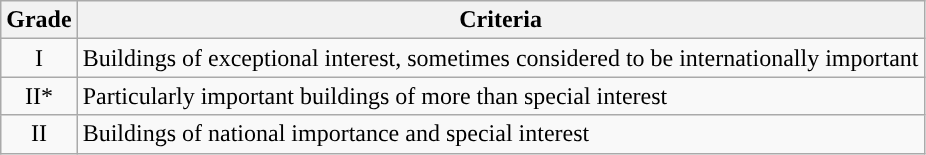<table class="wikitable">
<tr>
<th>Grade</th>
<th>Criteria</th>
</tr>
<tr>
<td align="center" >I</td>
<td>Buildings of exceptional interest, sometimes considered to be internationally important</td>
</tr>
<tr>
<td align="center" >II*</td>
<td>Particularly important buildings of more than special interest</td>
</tr>
<tr>
<td align="center" >II</td>
<td>Buildings of national importance and special interest</td>
</tr>
</table>
